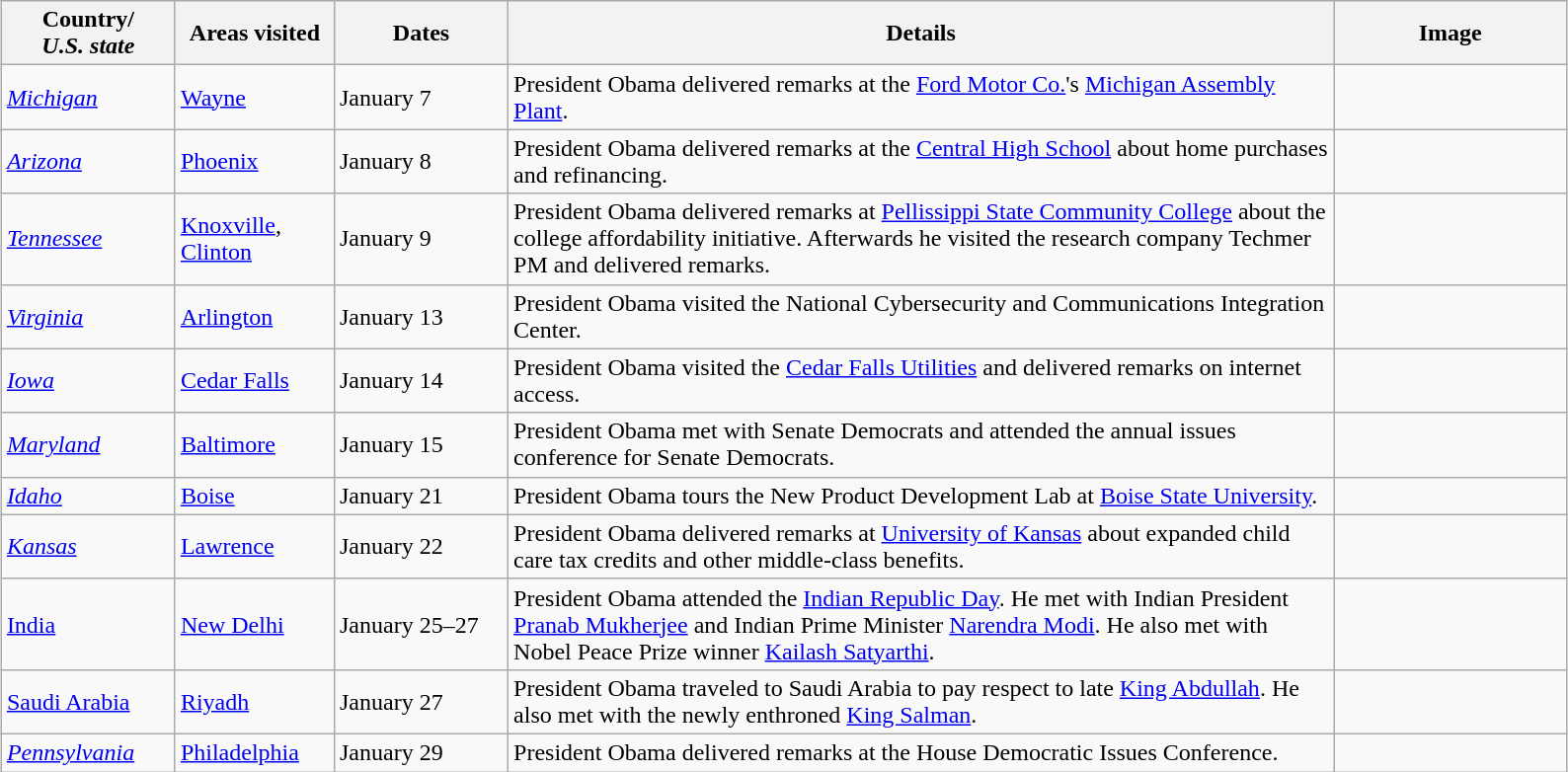<table class="wikitable" style="margin: 1em auto 1em auto">
<tr>
<th width=110>Country/<br><em>U.S. state</em></th>
<th width=100>Areas visited</th>
<th width=110>Dates</th>
<th width=550>Details</th>
<th width=150>Image</th>
</tr>
<tr>
<td> <em><a href='#'>Michigan</a></em></td>
<td><a href='#'>Wayne</a></td>
<td>January 7</td>
<td>President Obama delivered remarks at the <a href='#'>Ford Motor Co.</a>'s <a href='#'>Michigan Assembly Plant</a>.</td>
<td></td>
</tr>
<tr>
<td> <em><a href='#'>Arizona</a></em></td>
<td><a href='#'>Phoenix</a></td>
<td>January 8</td>
<td>President Obama delivered remarks at the <a href='#'>Central High School</a> about home purchases and refinancing.</td>
<td></td>
</tr>
<tr>
<td> <em><a href='#'>Tennessee</a></em></td>
<td><a href='#'>Knoxville</a>,<br><a href='#'>Clinton</a></td>
<td>January 9</td>
<td>President Obama delivered remarks at <a href='#'>Pellissippi State Community College</a> about the college affordability initiative. Afterwards he visited the research company Techmer PM and delivered remarks.</td>
<td></td>
</tr>
<tr>
<td> <em><a href='#'>Virginia</a></em></td>
<td><a href='#'>Arlington</a></td>
<td>January 13</td>
<td>President Obama visited the National Cybersecurity and Communications Integration Center.</td>
<td></td>
</tr>
<tr>
<td> <em><a href='#'>Iowa</a></em></td>
<td><a href='#'>Cedar Falls</a></td>
<td>January 14</td>
<td>President Obama visited the <a href='#'>Cedar Falls Utilities</a> and delivered remarks on internet access.</td>
<td></td>
</tr>
<tr>
<td> <em><a href='#'>Maryland</a></em></td>
<td><a href='#'>Baltimore</a></td>
<td>January 15</td>
<td>President Obama met with Senate Democrats and attended the annual issues conference for Senate Democrats.</td>
<td></td>
</tr>
<tr>
<td> <em><a href='#'>Idaho</a></em></td>
<td><a href='#'>Boise</a></td>
<td>January 21</td>
<td>President Obama tours the New Product Development Lab at <a href='#'>Boise State University</a>.</td>
<td></td>
</tr>
<tr>
<td> <em><a href='#'>Kansas</a></em></td>
<td><a href='#'>Lawrence</a></td>
<td>January 22</td>
<td>President Obama delivered remarks at <a href='#'>University of Kansas</a> about expanded child care tax credits and other middle-class benefits.</td>
<td></td>
</tr>
<tr>
<td> <a href='#'>India</a></td>
<td><a href='#'>New Delhi</a></td>
<td>January 25–27</td>
<td>President Obama attended the <a href='#'>Indian Republic Day</a>. He met with Indian President <a href='#'>Pranab Mukherjee</a> and Indian Prime Minister <a href='#'>Narendra Modi</a>. He also met with Nobel Peace Prize winner <a href='#'>Kailash Satyarthi</a>.</td>
<td></td>
</tr>
<tr>
<td> <a href='#'>Saudi Arabia</a></td>
<td><a href='#'>Riyadh</a></td>
<td>January 27</td>
<td>President Obama traveled to Saudi Arabia to pay respect to late <a href='#'>King Abdullah</a>. He also met with the newly enthroned <a href='#'>King Salman</a>.</td>
<td></td>
</tr>
<tr>
<td> <em><a href='#'>Pennsylvania</a></em></td>
<td><a href='#'>Philadelphia</a></td>
<td>January 29</td>
<td>President Obama delivered remarks at the House Democratic Issues Conference.</td>
<td></td>
</tr>
</table>
